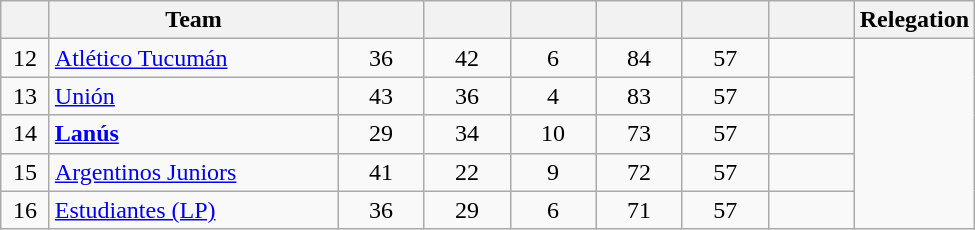<table class="wikitable sortable" style="text-align: center;">
<tr>
<th width=25></th>
<th width=185>Team</th>
<th width=50></th>
<th width=50></th>
<th width=50></th>
<th width=50></th>
<th width=50></th>
<th width=50></th>
<th>Relegation</th>
</tr>
<tr>
<td>12</td>
<td align="left"><a href='#'>Atlético Tucumán</a></td>
<td>36</td>
<td>42</td>
<td>6</td>
<td>84</td>
<td>57</td>
<td><strong></strong></td>
</tr>
<tr>
<td>13</td>
<td align="left"><a href='#'>Unión</a></td>
<td>43</td>
<td>36</td>
<td>4</td>
<td>83</td>
<td>57</td>
<td><strong></strong></td>
</tr>
<tr>
<td>14</td>
<td align="left"><strong><a href='#'>Lanús</a></strong></td>
<td>29</td>
<td>34</td>
<td>10</td>
<td>73</td>
<td>57</td>
<td><strong></strong></td>
</tr>
<tr>
<td>15</td>
<td align="left"><a href='#'>Argentinos Juniors</a></td>
<td>41</td>
<td>22</td>
<td>9</td>
<td>72</td>
<td>57</td>
<td><strong></strong></td>
</tr>
<tr>
<td>16</td>
<td align="left"><a href='#'>Estudiantes (LP)</a></td>
<td>36</td>
<td>29</td>
<td>6</td>
<td>71</td>
<td>57</td>
<td><strong></strong></td>
</tr>
</table>
